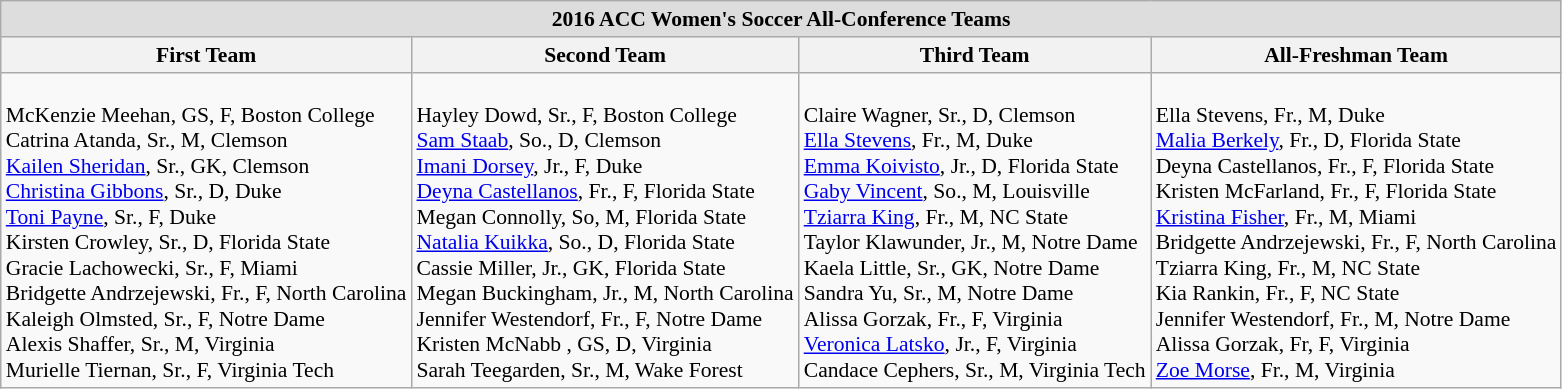<table class="wikitable" style="white-space:nowrap; font-size:90%;">
<tr>
<td colspan="7" style="text-align:center; background:#ddd;"><strong>2016 ACC Women's Soccer All-Conference Teams</strong></td>
</tr>
<tr>
<th>First Team</th>
<th>Second Team</th>
<th>Third Team</th>
<th>All-Freshman Team</th>
</tr>
<tr>
<td><br>McKenzie Meehan, GS, F, Boston College<br>
Catrina Atanda, Sr., M, Clemson <br>
<a href='#'>Kailen Sheridan</a>, Sr., GK, Clemson <br>
<a href='#'>Christina Gibbons</a>, Sr., D, Duke <br>
<a href='#'>Toni Payne</a>, Sr., F, Duke <br>
Kirsten Crowley, Sr., D, Florida State <br>
Gracie Lachowecki, Sr., F, Miami <br>
Bridgette Andrzejewski, Fr., F, North Carolina <br>
Kaleigh Olmsted, Sr., F, Notre Dame <br>
Alexis Shaffer, Sr., M, Virginia  <br>  
Murielle Tiernan, Sr., F, Virginia Tech <br></td>
<td><br>Hayley Dowd, Sr., F, Boston College <br>
<a href='#'>Sam Staab</a>, So., D, Clemson <br>        
<a href='#'>Imani Dorsey</a>, Jr., F, Duke <br>
<a href='#'>Deyna Castellanos</a>, Fr., F, Florida State <br>  
Megan Connolly, So, M, Florida State <br>     
<a href='#'>Natalia Kuikka</a>, So., D, Florida State <br>
Cassie Miller, Jr., GK, Florida State <br>
Megan Buckingham, Jr., M, North Carolina  <br>         
Jennifer Westendorf, Fr., F, Notre Dame <br>                             
Kristen McNabb , GS, D, Virginia <br>                
Sarah Teegarden, Sr., M, Wake Forest <br></td>
<td><br>Claire Wagner, Sr., D, Clemson <br>  
<a href='#'>Ella Stevens</a>, Fr., M, Duke<br>
<a href='#'>Emma Koivisto</a>, Jr., D, Florida State<br>
<a href='#'>Gaby Vincent</a>, So., M, Louisville<br>
<a href='#'>Tziarra King</a>, Fr., M, NC State<br>
Taylor Klawunder, Jr., M, Notre Dame   <br> 
Kaela Little, Sr., GK, Notre Dame   <br>            
Sandra Yu, Sr., M, Notre Dame  <br>
Alissa Gorzak, Fr., F, Virginia  <br>      
<a href='#'>Veronica Latsko</a>, Jr., F, Virginia  <br>                 
Candace Cephers, Sr., M, Virginia Tech<br></td>
<td><br>Ella Stevens, Fr., M, Duke   <br>          
<a href='#'>Malia Berkely</a>, Fr., D, Florida State<br>
Deyna Castellanos, Fr., F, Florida State  <br> 
Kristen McFarland, Fr., F, Florida State <br>  
<a href='#'>Kristina Fisher</a>, Fr., M, Miami <br>
Bridgette Andrzejewski, Fr., F, North Carolina <br>   
Tziarra King, Fr., M, NC State<br>
Kia Rankin, Fr., F, NC State<br>
Jennifer Westendorf, Fr., M, Notre Dame  <br>          
Alissa Gorzak, Fr, F, Virginia<br>
<a href='#'>Zoe Morse</a>, Fr., M, Virginia<br></td>
</tr>
</table>
